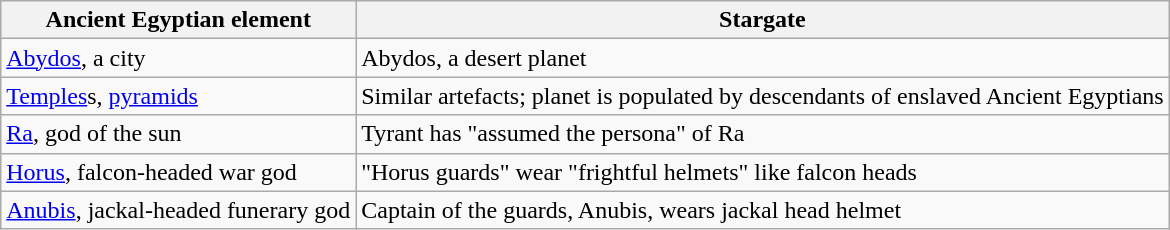<table class="wikitable">
<tr>
<th>Ancient Egyptian element</th>
<th>Stargate</th>
</tr>
<tr>
<td><a href='#'>Abydos</a>, a city</td>
<td>Abydos, a desert planet</td>
</tr>
<tr>
<td><a href='#'>Temples</a>s, <a href='#'>pyramids</a></td>
<td>Similar artefacts; planet is populated by descendants of enslaved Ancient Egyptians</td>
</tr>
<tr>
<td><a href='#'>Ra</a>, god of the sun</td>
<td>Tyrant has "assumed the persona" of Ra</td>
</tr>
<tr>
<td><a href='#'>Horus</a>, falcon-headed war god</td>
<td>"Horus guards" wear "frightful helmets" like falcon heads</td>
</tr>
<tr>
<td><a href='#'>Anubis</a>, jackal-headed funerary god</td>
<td>Captain of the guards, Anubis, wears jackal head helmet</td>
</tr>
</table>
